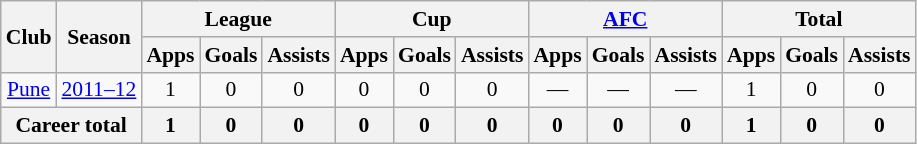<table class="wikitable" style="font-size:90%; text-align:center;">
<tr>
<th rowspan="2">Club</th>
<th rowspan="2">Season</th>
<th colspan="3">League</th>
<th colspan="3">Cup</th>
<th colspan="3"><a href='#'>AFC</a></th>
<th colspan="3">Total</th>
</tr>
<tr>
<th>Apps</th>
<th>Goals</th>
<th>Assists</th>
<th>Apps</th>
<th>Goals</th>
<th>Assists</th>
<th>Apps</th>
<th>Goals</th>
<th>Assists</th>
<th>Apps</th>
<th>Goals</th>
<th>Assists</th>
</tr>
<tr>
<td rowspan="1"><a href='#'>Pune</a></td>
<td><a href='#'>2011–12</a></td>
<td>1</td>
<td>0</td>
<td>0</td>
<td>0</td>
<td>0</td>
<td>0</td>
<td>—</td>
<td>—</td>
<td>—</td>
<td>1</td>
<td>0</td>
<td>0</td>
</tr>
<tr>
<th colspan="2">Career total</th>
<th>1</th>
<th>0</th>
<th>0</th>
<th>0</th>
<th>0</th>
<th>0</th>
<th>0</th>
<th>0</th>
<th>0</th>
<th>1</th>
<th>0</th>
<th>0</th>
</tr>
</table>
